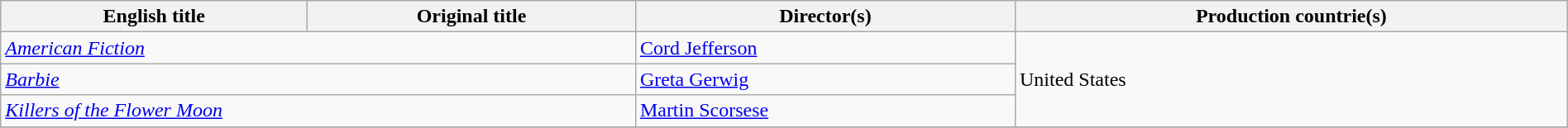<table class="sortable wikitable" style="width:100%; margin-bottom:4px" cellpadding="5">
<tr>
<th scope="col">English title</th>
<th scope="col">Original title</th>
<th scope="col">Director(s)</th>
<th scope="col">Production countrie(s)</th>
</tr>
<tr>
<td colspan="2"><em><a href='#'>American Fiction</a></em> </td>
<td><a href='#'>Cord Jefferson</a></td>
<td rowspan="3">United States</td>
</tr>
<tr>
<td colspan="2"><em><a href='#'>Barbie</a></em> </td>
<td><a href='#'>Greta Gerwig</a></td>
</tr>
<tr>
<td colspan="2"><em><a href='#'>Killers of the Flower Moon</a></em> </td>
<td><a href='#'>Martin Scorsese</a></td>
</tr>
<tr>
</tr>
</table>
